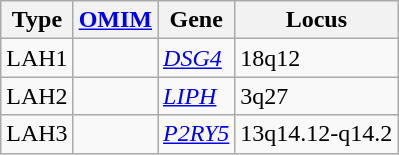<table class="wikitable">
<tr>
<th>Type</th>
<th><a href='#'>OMIM</a></th>
<th>Gene</th>
<th>Locus</th>
</tr>
<tr>
<td>LAH1</td>
<td></td>
<td><em><a href='#'>DSG4</a></em></td>
<td>18q12</td>
</tr>
<tr>
<td>LAH2</td>
<td></td>
<td><em><a href='#'>LIPH</a></em></td>
<td>3q27</td>
</tr>
<tr>
<td>LAH3</td>
<td></td>
<td><em><a href='#'>P2RY5</a></em></td>
<td>13q14.12-q14.2</td>
</tr>
</table>
